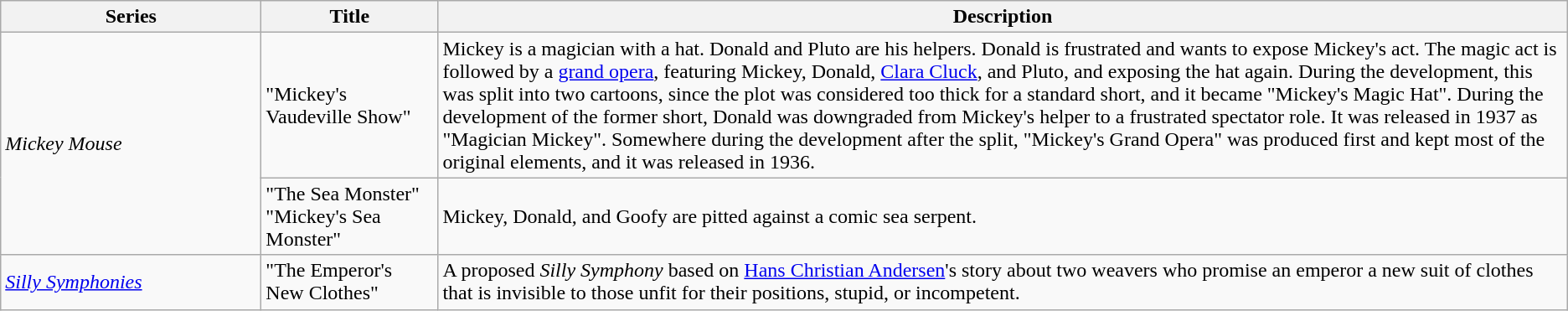<table class="wikitable">
<tr>
<th style="width:150pt;">Series</th>
<th style="width:100pt;">Title</th>
<th>Description</th>
</tr>
<tr>
<td rowspan="2"><em>Mickey Mouse</em></td>
<td>"Mickey's Vaudeville Show"</td>
<td>Mickey is a magician with a hat. Donald and Pluto are his helpers. Donald is frustrated and wants to expose Mickey's act. The magic act is followed by a <a href='#'>grand opera</a>, featuring Mickey, Donald, <a href='#'>Clara Cluck</a>, and Pluto, and exposing the hat again. During the development, this was split into two cartoons, since the plot was considered too thick for a standard short, and it became "Mickey's Magic Hat". During the development of the former short, Donald was downgraded from Mickey's helper to a frustrated spectator role. It was released in 1937 as "Magician Mickey". Somewhere during the development after the split, "Mickey's Grand Opera" was produced first and kept most of the original elements, and it was released in 1936.</td>
</tr>
<tr>
<td>"The Sea Monster" <br> "Mickey's Sea Monster"</td>
<td>Mickey, Donald, and Goofy are pitted against a comic sea serpent.</td>
</tr>
<tr>
<td><em><a href='#'>Silly Symphonies</a></em></td>
<td>"The Emperor's New Clothes"</td>
<td>A proposed <em>Silly Symphony</em> based on <a href='#'>Hans Christian Andersen</a>'s story about two weavers who promise an emperor a new suit of clothes that is invisible to those unfit for their positions, stupid, or incompetent.</td>
</tr>
</table>
